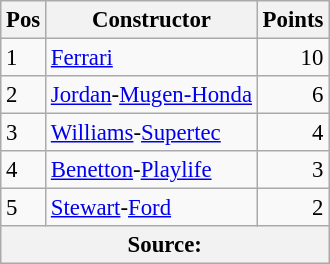<table class="wikitable" style="font-size: 95%;">
<tr>
<th>Pos</th>
<th>Constructor</th>
<th>Points</th>
</tr>
<tr>
<td>1</td>
<td> <a href='#'>Ferrari</a></td>
<td align="right">10</td>
</tr>
<tr>
<td>2</td>
<td> <a href='#'>Jordan</a>-<a href='#'>Mugen-Honda</a></td>
<td align="right">6</td>
</tr>
<tr>
<td>3</td>
<td> <a href='#'>Williams</a>-<a href='#'>Supertec</a></td>
<td align="right">4</td>
</tr>
<tr>
<td>4</td>
<td> <a href='#'>Benetton</a>-<a href='#'>Playlife</a></td>
<td align="right">3</td>
</tr>
<tr>
<td>5</td>
<td> <a href='#'>Stewart</a>-<a href='#'>Ford</a></td>
<td align="right">2</td>
</tr>
<tr>
<th colspan=3>Source:</th>
</tr>
</table>
